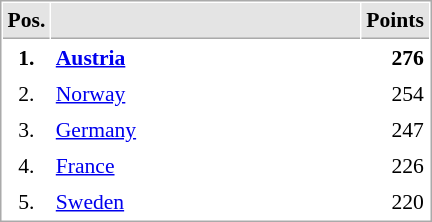<table cellspacing="1" cellpadding="3" style="border:1px solid #AAAAAA;font-size:90%">
<tr bgcolor="#E4E4E4">
<th style="border-bottom:1px solid #AAAAAA" width=10>Pos.</th>
<th style="border-bottom:1px solid #AAAAAA" width=200></th>
<th style="border-bottom:1px solid #AAAAAA" width=20>Points</th>
</tr>
<tr>
<td align="center"><strong>1.</strong></td>
<td> <strong><a href='#'>Austria</a></strong></td>
<td align="right"><strong>276</strong></td>
</tr>
<tr>
<td align="center">2.</td>
<td> <a href='#'>Norway</a></td>
<td align="right">254</td>
</tr>
<tr>
<td align="center">3.</td>
<td> <a href='#'>Germany</a></td>
<td align="right">247</td>
</tr>
<tr>
<td align="center">4.</td>
<td> <a href='#'>France</a></td>
<td align="right">226</td>
</tr>
<tr>
<td align="center">5.</td>
<td> <a href='#'>Sweden</a></td>
<td align="right">220</td>
</tr>
</table>
